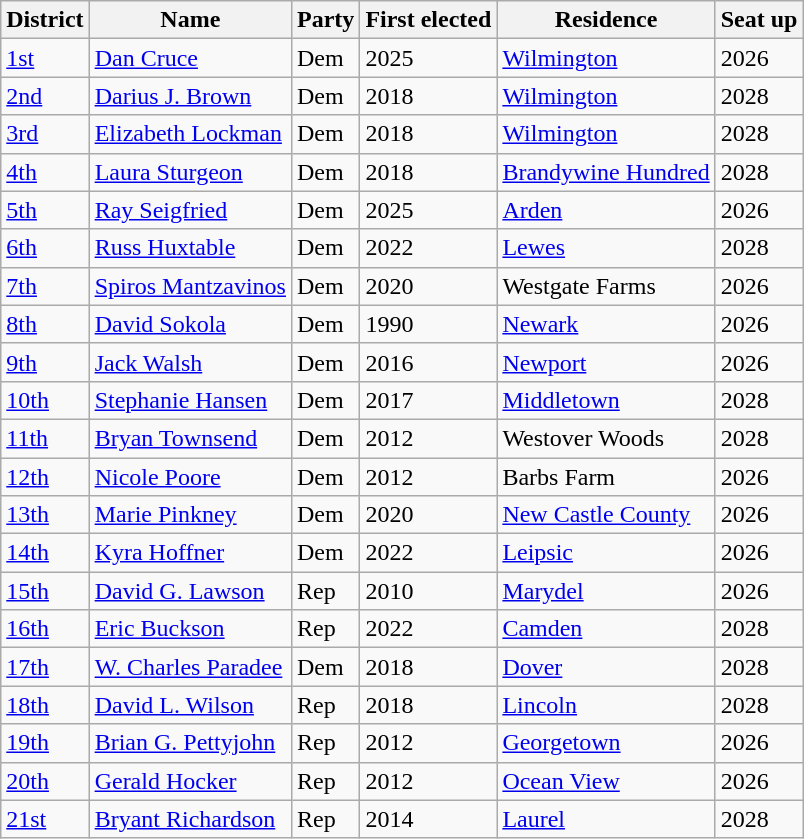<table class="wikitable sortable">
<tr>
<th>District</th>
<th>Name</th>
<th>Party</th>
<th>First elected</th>
<th>Residence</th>
<th>Seat up</th>
</tr>
<tr>
<td><a href='#'>1st</a></td>
<td><a href='#'>Dan Cruce</a></td>
<td>Dem</td>
<td>2025</td>
<td><a href='#'>Wilmington</a></td>
<td>2026</td>
</tr>
<tr>
<td><a href='#'>2nd</a></td>
<td><a href='#'>Darius J. Brown</a></td>
<td>Dem</td>
<td>2018</td>
<td><a href='#'>Wilmington</a></td>
<td>2028</td>
</tr>
<tr>
<td><a href='#'>3rd</a></td>
<td><a href='#'>Elizabeth Lockman</a></td>
<td>Dem</td>
<td>2018</td>
<td><a href='#'>Wilmington</a></td>
<td>2028</td>
</tr>
<tr>
<td><a href='#'>4th</a></td>
<td><a href='#'>Laura Sturgeon</a></td>
<td>Dem</td>
<td>2018</td>
<td><a href='#'>Brandywine Hundred</a></td>
<td>2028</td>
</tr>
<tr>
<td><a href='#'>5th</a></td>
<td><a href='#'>Ray Seigfried</a></td>
<td>Dem</td>
<td>2025</td>
<td><a href='#'>Arden</a></td>
<td>2026</td>
</tr>
<tr>
<td><a href='#'>6th</a></td>
<td><a href='#'>Russ Huxtable</a></td>
<td>Dem</td>
<td>2022</td>
<td><a href='#'>Lewes</a></td>
<td>2028</td>
</tr>
<tr>
<td><a href='#'>7th</a></td>
<td><a href='#'>Spiros Mantzavinos</a></td>
<td>Dem</td>
<td>2020</td>
<td>Westgate Farms</td>
<td>2026</td>
</tr>
<tr>
<td><a href='#'>8th</a></td>
<td><a href='#'>David Sokola</a></td>
<td>Dem</td>
<td>1990</td>
<td><a href='#'>Newark</a></td>
<td>2026</td>
</tr>
<tr>
<td><a href='#'>9th</a></td>
<td><a href='#'>Jack Walsh</a></td>
<td>Dem</td>
<td>2016</td>
<td><a href='#'>Newport</a></td>
<td>2026</td>
</tr>
<tr>
<td><a href='#'>10th</a></td>
<td><a href='#'>Stephanie Hansen</a></td>
<td>Dem</td>
<td>2017</td>
<td><a href='#'>Middletown</a></td>
<td>2028</td>
</tr>
<tr>
<td><a href='#'>11th</a></td>
<td><a href='#'>Bryan Townsend</a></td>
<td>Dem</td>
<td>2012</td>
<td>Westover Woods</td>
<td>2028</td>
</tr>
<tr>
<td><a href='#'>12th</a></td>
<td><a href='#'>Nicole Poore</a></td>
<td>Dem</td>
<td>2012</td>
<td>Barbs Farm</td>
<td>2026</td>
</tr>
<tr>
<td><a href='#'>13th</a></td>
<td><a href='#'>Marie Pinkney</a></td>
<td>Dem</td>
<td>2020</td>
<td><a href='#'>New Castle County</a></td>
<td>2026</td>
</tr>
<tr>
<td><a href='#'>14th</a></td>
<td><a href='#'>Kyra Hoffner</a></td>
<td>Dem</td>
<td>2022</td>
<td><a href='#'>Leipsic</a></td>
<td>2026</td>
</tr>
<tr>
<td><a href='#'>15th</a></td>
<td><a href='#'>David G. Lawson</a></td>
<td>Rep</td>
<td>2010</td>
<td><a href='#'>Marydel</a></td>
<td>2026</td>
</tr>
<tr>
<td><a href='#'>16th</a></td>
<td><a href='#'>Eric Buckson</a></td>
<td>Rep</td>
<td>2022</td>
<td><a href='#'>Camden</a></td>
<td>2028</td>
</tr>
<tr>
<td><a href='#'>17th</a></td>
<td><a href='#'>W. Charles Paradee</a></td>
<td>Dem</td>
<td>2018</td>
<td><a href='#'>Dover</a></td>
<td>2028</td>
</tr>
<tr>
<td><a href='#'>18th</a></td>
<td><a href='#'>David L. Wilson</a></td>
<td>Rep</td>
<td>2018</td>
<td><a href='#'>Lincoln</a></td>
<td>2028</td>
</tr>
<tr>
<td><a href='#'>19th</a></td>
<td><a href='#'>Brian G. Pettyjohn</a></td>
<td>Rep</td>
<td>2012</td>
<td><a href='#'>Georgetown</a></td>
<td>2026</td>
</tr>
<tr>
<td><a href='#'>20th</a></td>
<td><a href='#'>Gerald Hocker</a></td>
<td>Rep</td>
<td>2012</td>
<td><a href='#'>Ocean View</a></td>
<td>2026</td>
</tr>
<tr>
<td><a href='#'>21st</a></td>
<td><a href='#'>Bryant Richardson</a></td>
<td>Rep</td>
<td>2014</td>
<td><a href='#'>Laurel</a></td>
<td>2028</td>
</tr>
</table>
